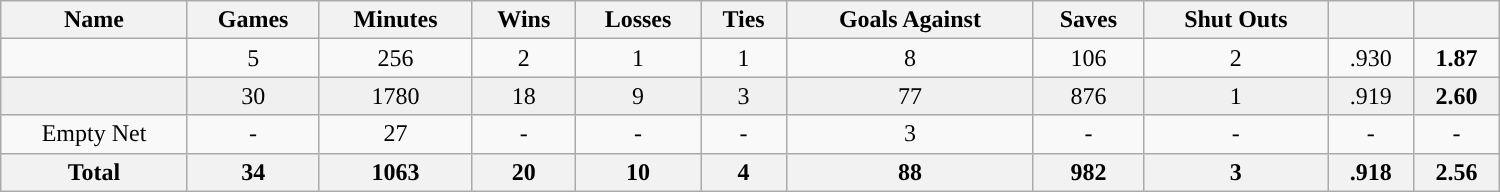<table class="wikitable sortable" width ="1000">
<tr align="center">
<th>Name</th>
<th>Games</th>
<th>Minutes</th>
<th>Wins</th>
<th>Losses</th>
<th>Ties</th>
<th>Goals Against</th>
<th>Saves</th>
<th>Shut Outs</th>
<th><a href='#'></a></th>
<th><a href='#'></a></th>
</tr>
<tr align="center" bgcolor="">
<td></td>
<td>5</td>
<td>256</td>
<td>2</td>
<td>1</td>
<td>1</td>
<td>8</td>
<td>106</td>
<td>2</td>
<td>.930</td>
<td><strong>1.87</strong></td>
</tr>
<tr align="center" bgcolor="f0f0f0">
<td></td>
<td>30</td>
<td>1780</td>
<td>18</td>
<td>9</td>
<td>3</td>
<td>77</td>
<td>876</td>
<td>1</td>
<td>.919</td>
<td><strong>2.60</strong></td>
</tr>
<tr align="center" bgcolor="">
<td>Empty Net</td>
<td>-</td>
<td>27</td>
<td>-</td>
<td>-</td>
<td>-</td>
<td>3</td>
<td>-</td>
<td>-</td>
<td>-</td>
<td>-</td>
</tr>
<tr>
<th>Total</th>
<th>34</th>
<th>1063</th>
<th>20</th>
<th>10</th>
<th>4</th>
<th>88</th>
<th>982</th>
<th>3</th>
<th>.918</th>
<th>2.56</th>
</tr>
</table>
